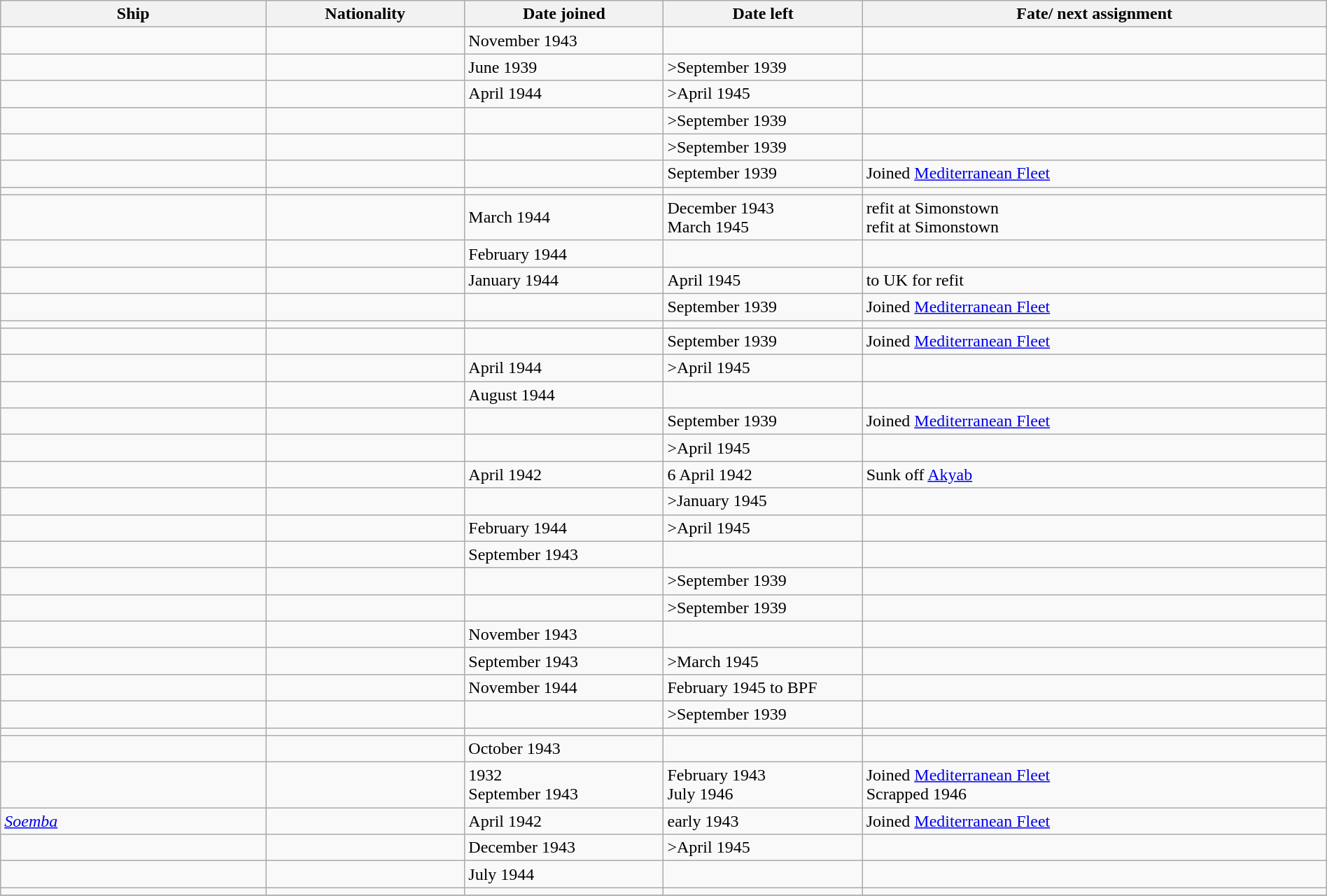<table class="wikitable" width="100%">
<tr>
<th width="20%">Ship</th>
<th width="15%">Nationality</th>
<th width="15%">Date joined</th>
<th width="15%">Date left</th>
<th width="35%">Fate/ next assignment</th>
</tr>
<tr>
<td></td>
<td></td>
<td>November 1943</td>
<td></td>
<td></td>
</tr>
<tr>
<td></td>
<td></td>
<td>June 1939</td>
<td>>September 1939</td>
<td></td>
</tr>
<tr>
<td></td>
<td></td>
<td>April 1944</td>
<td>>April 1945</td>
<td></td>
</tr>
<tr>
<td></td>
<td></td>
<td><September 1939</td>
<td>>September 1939</td>
<td></td>
</tr>
<tr>
<td></td>
<td></td>
<td><September 1939</td>
<td>>September 1939</td>
<td></td>
</tr>
<tr>
<td></td>
<td></td>
<td><September 1939</td>
<td>September 1939</td>
<td>Joined <a href='#'>Mediterranean Fleet</a></td>
</tr>
<tr>
<td></td>
<td></td>
<td><September 1939</td>
<td><August 1943</td>
<td></td>
</tr>
<tr>
<td></td>
<td></td>
<td><September 1939<br>March 1944</td>
<td>December 1943<br>March 1945</td>
<td>refit at Simonstown<br>refit at Simonstown</td>
</tr>
<tr>
<td></td>
<td></td>
<td>February 1944</td>
<td></td>
<td></td>
</tr>
<tr>
<td></td>
<td></td>
<td>January 1944</td>
<td>April 1945</td>
<td>to UK for refit</td>
</tr>
<tr>
<td></td>
<td></td>
<td><September 1939</td>
<td>September 1939</td>
<td>Joined <a href='#'>Mediterranean Fleet</a></td>
</tr>
<tr>
<td></td>
<td></td>
<td><September 1939</td>
<td><October 1940</td>
<td></td>
</tr>
<tr>
<td></td>
<td></td>
<td><September 1939</td>
<td>September 1939</td>
<td>Joined <a href='#'>Mediterranean Fleet</a></td>
</tr>
<tr>
<td></td>
<td></td>
<td>April 1944</td>
<td>>April 1945</td>
<td></td>
</tr>
<tr>
<td></td>
<td></td>
<td>August 1944</td>
<td></td>
<td></td>
</tr>
<tr>
<td></td>
<td></td>
<td><September 1939</td>
<td>September 1939</td>
<td>Joined <a href='#'>Mediterranean Fleet</a></td>
</tr>
<tr>
<td></td>
<td></td>
<td><September 1939</td>
<td>>April 1945</td>
<td></td>
</tr>
<tr>
<td></td>
<td></td>
<td>April 1942</td>
<td>6 April 1942</td>
<td>Sunk off <a href='#'>Akyab</a></td>
</tr>
<tr>
<td></td>
<td></td>
<td><February 1944</td>
<td>>January 1945</td>
<td></td>
</tr>
<tr>
<td></td>
<td></td>
<td>February 1944</td>
<td>>April 1945</td>
<td></td>
</tr>
<tr>
<td></td>
<td></td>
<td>September 1943</td>
<td></td>
<td></td>
</tr>
<tr>
<td></td>
<td></td>
<td><September 1939</td>
<td>>September 1939</td>
<td></td>
</tr>
<tr>
<td></td>
<td></td>
<td><September 1939</td>
<td>>September 1939</td>
<td></td>
</tr>
<tr>
<td></td>
<td></td>
<td>November 1943</td>
<td></td>
<td></td>
</tr>
<tr>
<td></td>
<td></td>
<td>September 1943</td>
<td>>March 1945</td>
<td></td>
</tr>
<tr>
<td></td>
<td></td>
<td>November 1944</td>
<td>February 1945 to BPF</td>
<td></td>
</tr>
<tr>
<td></td>
<td></td>
<td><September 1939</td>
<td>>September 1939</td>
<td></td>
</tr>
<tr>
<td></td>
<td></td>
<td><September 1939</td>
<td><June 1940</td>
<td></td>
</tr>
<tr>
<td></td>
<td></td>
<td>October 1943</td>
<td></td>
<td></td>
</tr>
<tr>
<td></td>
<td></td>
<td>1932<br>September 1943</td>
<td>February 1943<br>July 1946</td>
<td>Joined <a href='#'>Mediterranean Fleet</a><br>Scrapped 1946</td>
</tr>
<tr>
<td><a href='#'><em>Soemba</em></a></td>
<td></td>
<td>April 1942</td>
<td>early 1943</td>
<td>Joined <a href='#'>Mediterranean Fleet</a></td>
</tr>
<tr>
<td></td>
<td></td>
<td>December 1943</td>
<td>>April 1945</td>
<td></td>
</tr>
<tr>
<td></td>
<td></td>
<td>July 1944</td>
<td></td>
<td></td>
</tr>
<tr>
<td></td>
<td></td>
<td></td>
<td></td>
<td></td>
</tr>
<tr>
</tr>
</table>
